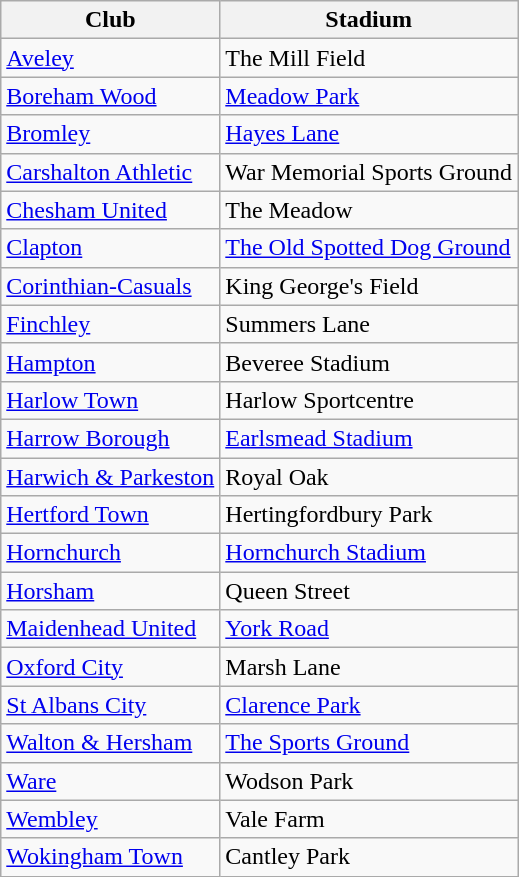<table class="wikitable sortable">
<tr>
<th>Club</th>
<th>Stadium</th>
</tr>
<tr>
<td><a href='#'>Aveley</a></td>
<td>The Mill Field</td>
</tr>
<tr>
<td><a href='#'>Boreham Wood</a></td>
<td><a href='#'>Meadow Park</a></td>
</tr>
<tr>
<td><a href='#'>Bromley</a></td>
<td><a href='#'>Hayes Lane</a></td>
</tr>
<tr>
<td><a href='#'>Carshalton Athletic</a></td>
<td>War Memorial Sports Ground</td>
</tr>
<tr>
<td><a href='#'>Chesham United</a></td>
<td>The Meadow</td>
</tr>
<tr>
<td><a href='#'>Clapton</a></td>
<td><a href='#'>The Old Spotted Dog Ground</a></td>
</tr>
<tr>
<td><a href='#'>Corinthian-Casuals</a></td>
<td>King George's Field</td>
</tr>
<tr>
<td><a href='#'>Finchley</a></td>
<td>Summers Lane</td>
</tr>
<tr>
<td><a href='#'>Hampton</a></td>
<td>Beveree Stadium</td>
</tr>
<tr>
<td><a href='#'>Harlow Town</a></td>
<td>Harlow Sportcentre</td>
</tr>
<tr>
<td><a href='#'>Harrow Borough</a></td>
<td><a href='#'>Earlsmead Stadium</a></td>
</tr>
<tr>
<td><a href='#'>Harwich & Parkeston</a></td>
<td>Royal Oak</td>
</tr>
<tr>
<td><a href='#'>Hertford Town</a></td>
<td>Hertingfordbury Park</td>
</tr>
<tr>
<td><a href='#'>Hornchurch</a></td>
<td><a href='#'>Hornchurch Stadium</a></td>
</tr>
<tr>
<td><a href='#'>Horsham</a></td>
<td>Queen Street</td>
</tr>
<tr>
<td><a href='#'>Maidenhead United</a></td>
<td><a href='#'>York Road</a></td>
</tr>
<tr>
<td><a href='#'>Oxford City</a></td>
<td>Marsh Lane</td>
</tr>
<tr>
<td><a href='#'>St Albans City</a></td>
<td><a href='#'>Clarence Park</a></td>
</tr>
<tr>
<td><a href='#'>Walton & Hersham</a></td>
<td><a href='#'>The Sports Ground</a></td>
</tr>
<tr>
<td><a href='#'>Ware</a></td>
<td>Wodson Park</td>
</tr>
<tr>
<td><a href='#'>Wembley</a></td>
<td>Vale Farm</td>
</tr>
<tr>
<td><a href='#'>Wokingham Town</a></td>
<td>Cantley Park</td>
</tr>
</table>
